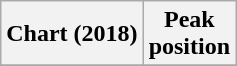<table class="wikitable plainrowheaders">
<tr>
<th>Chart (2018)</th>
<th>Peak<br>position</th>
</tr>
<tr>
</tr>
</table>
